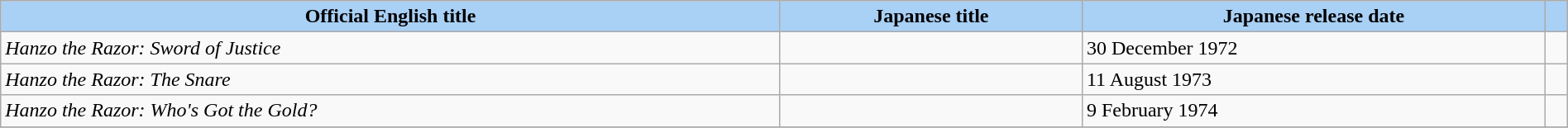<table class="wikitable" style="width: 100%;">
<tr>
<th style="background: #A9D0F5">Official English title</th>
<th style="background: #A9D0F5">Japanese title</th>
<th style="background: #A9D0F5">Japanese release date</th>
<th style="background: #A9D0F5"></th>
</tr>
<tr>
<td><em>Hanzo the Razor: Sword of Justice</em></td>
<td></td>
<td>30 December 1972</td>
<td></td>
</tr>
<tr>
<td><em>Hanzo the Razor: The Snare</em></td>
<td></td>
<td>11 August 1973</td>
<td></td>
</tr>
<tr>
<td><em>Hanzo the Razor: Who's Got the Gold?</em></td>
<td></td>
<td>9 February 1974</td>
<td></td>
</tr>
<tr>
</tr>
</table>
